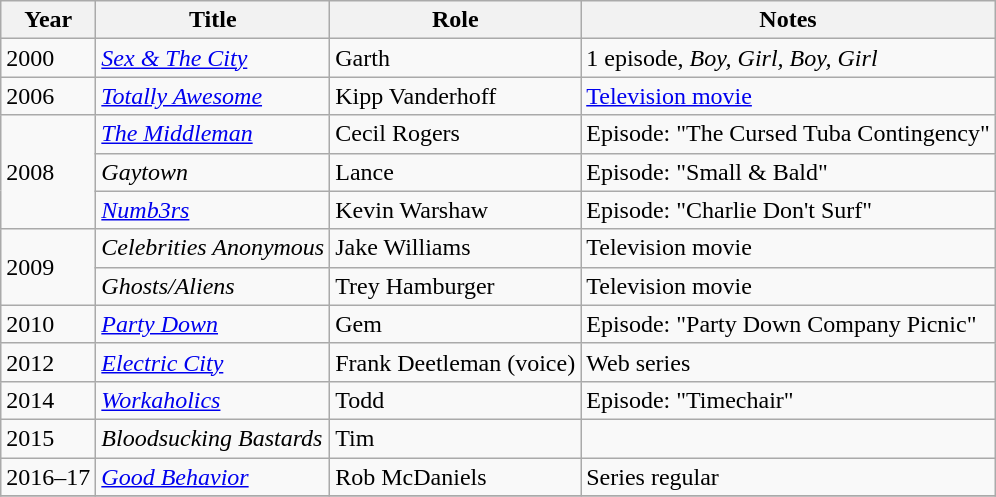<table class="wikitable">
<tr>
<th>Year</th>
<th>Title</th>
<th>Role</th>
<th>Notes</th>
</tr>
<tr>
<td>2000</td>
<td><em><a href='#'>Sex & The City</a></em></td>
<td>Garth</td>
<td>1 episode, <em>Boy, Girl, Boy, Girl</em></td>
</tr>
<tr>
<td>2006</td>
<td><em><a href='#'>Totally Awesome</a></em></td>
<td>Kipp Vanderhoff</td>
<td><a href='#'>Television movie</a></td>
</tr>
<tr>
<td rowspan = "3">2008</td>
<td><em><a href='#'>The Middleman</a></em></td>
<td>Cecil Rogers</td>
<td>Episode: "The Cursed Tuba Contingency"</td>
</tr>
<tr>
<td><em>Gaytown</em></td>
<td>Lance</td>
<td>Episode: "Small & Bald"</td>
</tr>
<tr>
<td><em><a href='#'>Numb3rs</a></em></td>
<td>Kevin Warshaw</td>
<td>Episode: "Charlie Don't Surf"</td>
</tr>
<tr>
<td rowspan = "2">2009</td>
<td><em>Celebrities Anonymous</em></td>
<td>Jake Williams</td>
<td>Television movie</td>
</tr>
<tr>
<td><em>Ghosts/Aliens</em></td>
<td>Trey Hamburger</td>
<td>Television movie</td>
</tr>
<tr>
<td>2010</td>
<td><em><a href='#'>Party Down</a></em></td>
<td>Gem</td>
<td>Episode: "Party Down Company Picnic"</td>
</tr>
<tr>
<td>2012</td>
<td><em><a href='#'>Electric City</a></em></td>
<td>Frank Deetleman (voice)</td>
<td>Web series</td>
</tr>
<tr>
<td>2014</td>
<td><em><a href='#'>Workaholics</a></em></td>
<td>Todd</td>
<td>Episode: "Timechair"</td>
</tr>
<tr>
<td>2015</td>
<td><em>Bloodsucking Bastards</em></td>
<td>Tim</td>
<td></td>
</tr>
<tr>
<td>2016–17</td>
<td><em><a href='#'>Good Behavior</a></em></td>
<td>Rob McDaniels</td>
<td>Series regular</td>
</tr>
<tr>
</tr>
</table>
